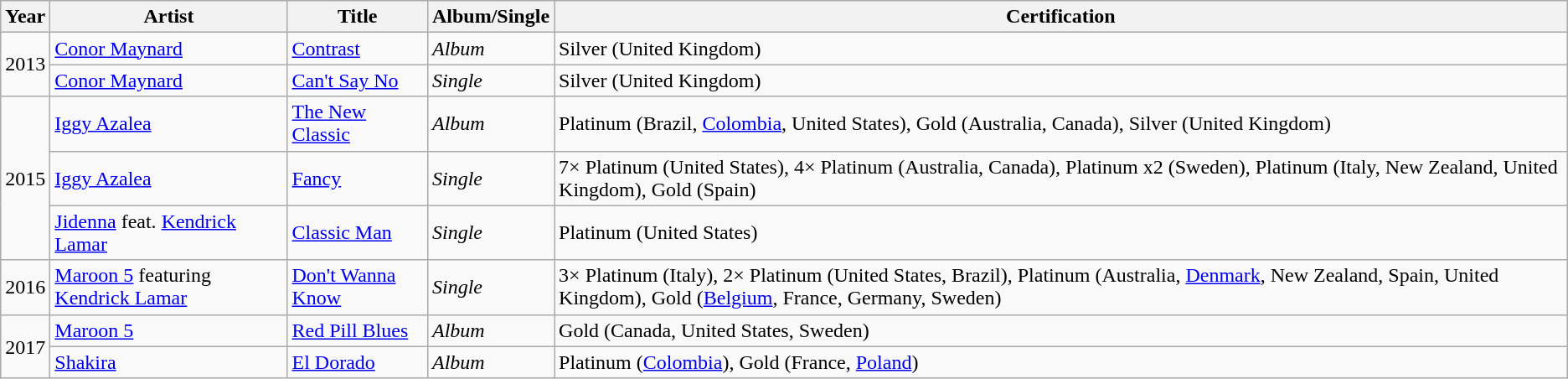<table class="wikitable">
<tr>
<th>Year</th>
<th>Artist</th>
<th>Title</th>
<th>Album/Single</th>
<th>Certification</th>
</tr>
<tr>
<td rowspan="2">2013</td>
<td><a href='#'>Conor Maynard</a></td>
<td><a href='#'>Contrast</a></td>
<td><em>Album</em></td>
<td>Silver (United Kingdom)</td>
</tr>
<tr>
<td><a href='#'>Conor Maynard</a></td>
<td><a href='#'>Can't Say No</a></td>
<td><em>Single</em></td>
<td>Silver (United Kingdom)</td>
</tr>
<tr>
<td rowspan="3">2015</td>
<td><a href='#'>Iggy Azalea</a></td>
<td><a href='#'>The New Classic</a></td>
<td><em>Album</em></td>
<td>Platinum (Brazil, <a href='#'>Colombia</a>, United States), Gold (Australia, Canada), Silver (United Kingdom)</td>
</tr>
<tr>
<td><a href='#'>Iggy Azalea</a></td>
<td><a href='#'>Fancy</a></td>
<td><em>Single</em></td>
<td>7× Platinum (United States), 4× Platinum (Australia, Canada), Platinum x2 (Sweden), Platinum (Italy, New Zealand, United Kingdom), Gold (Spain)</td>
</tr>
<tr>
<td><a href='#'>Jidenna</a> feat. <a href='#'>Kendrick Lamar</a></td>
<td><a href='#'>Classic Man</a></td>
<td><em>Single</em></td>
<td>Platinum (United States)</td>
</tr>
<tr>
<td>2016</td>
<td><a href='#'>Maroon 5</a> featuring <a href='#'>Kendrick Lamar</a></td>
<td><a href='#'>Don't Wanna Know</a></td>
<td><em>Single</em></td>
<td>3× Platinum (Italy), 2× Platinum (United States, Brazil), Platinum (Australia, <a href='#'>Denmark</a>, New Zealand, Spain, United Kingdom), Gold (<a href='#'>Belgium</a>, France, Germany, Sweden)</td>
</tr>
<tr>
<td rowspan="2">2017</td>
<td><a href='#'>Maroon 5</a></td>
<td><a href='#'>Red Pill Blues</a></td>
<td><em>Album</em></td>
<td>Gold (Canada, United States, Sweden)</td>
</tr>
<tr>
<td><a href='#'>Shakira</a></td>
<td><a href='#'>El Dorado</a></td>
<td><em>Album</em></td>
<td>Platinum (<a href='#'>Colombia</a>), Gold (France, <a href='#'>Poland</a>)</td>
</tr>
</table>
